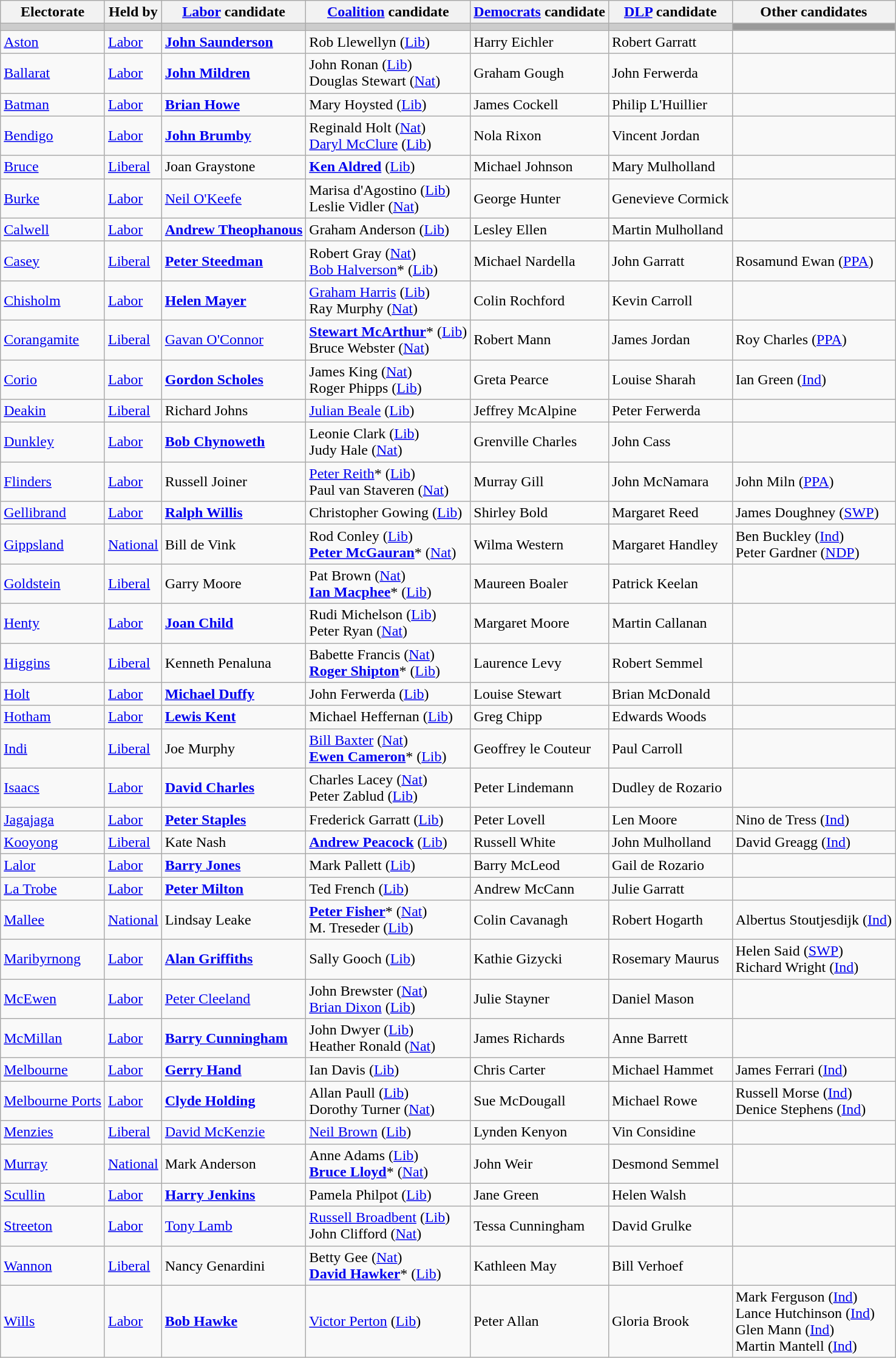<table class="wikitable">
<tr>
<th>Electorate</th>
<th>Held by</th>
<th><a href='#'>Labor</a> candidate</th>
<th><a href='#'>Coalition</a> candidate</th>
<th><a href='#'>Democrats</a> candidate</th>
<th><a href='#'>DLP</a> candidate</th>
<th>Other candidates</th>
</tr>
<tr bgcolor="#cccccc">
<td></td>
<td></td>
<td></td>
<td></td>
<td></td>
<td></td>
<td bgcolor="#999999"></td>
</tr>
<tr>
<td><a href='#'>Aston</a></td>
<td><a href='#'>Labor</a></td>
<td><strong><a href='#'>John Saunderson</a></strong></td>
<td>Rob Llewellyn (<a href='#'>Lib</a>)</td>
<td>Harry Eichler</td>
<td>Robert Garratt</td>
<td></td>
</tr>
<tr>
<td><a href='#'>Ballarat</a></td>
<td><a href='#'>Labor</a></td>
<td><strong><a href='#'>John Mildren</a></strong></td>
<td>John Ronan (<a href='#'>Lib</a>)<br>Douglas Stewart (<a href='#'>Nat</a>)</td>
<td>Graham Gough</td>
<td>John Ferwerda</td>
<td></td>
</tr>
<tr>
<td><a href='#'>Batman</a></td>
<td><a href='#'>Labor</a></td>
<td><strong><a href='#'>Brian Howe</a></strong></td>
<td>Mary Hoysted (<a href='#'>Lib</a>)</td>
<td>James Cockell</td>
<td>Philip L'Huillier</td>
<td></td>
</tr>
<tr>
<td><a href='#'>Bendigo</a></td>
<td><a href='#'>Labor</a></td>
<td><strong><a href='#'>John Brumby</a></strong></td>
<td>Reginald Holt (<a href='#'>Nat</a>)<br><a href='#'>Daryl McClure</a> (<a href='#'>Lib</a>)</td>
<td>Nola Rixon</td>
<td>Vincent Jordan</td>
<td></td>
</tr>
<tr>
<td><a href='#'>Bruce</a></td>
<td><a href='#'>Liberal</a></td>
<td>Joan Graystone</td>
<td><strong><a href='#'>Ken Aldred</a></strong> (<a href='#'>Lib</a>)</td>
<td>Michael Johnson</td>
<td>Mary Mulholland</td>
<td></td>
</tr>
<tr>
<td><a href='#'>Burke</a></td>
<td><a href='#'>Labor</a></td>
<td><a href='#'>Neil O'Keefe</a></td>
<td>Marisa d'Agostino (<a href='#'>Lib</a>)<br>Leslie Vidler (<a href='#'>Nat</a>)</td>
<td>George Hunter</td>
<td>Genevieve Cormick</td>
<td></td>
</tr>
<tr>
<td><a href='#'>Calwell</a></td>
<td><a href='#'>Labor</a></td>
<td><strong><a href='#'>Andrew Theophanous</a></strong></td>
<td>Graham Anderson (<a href='#'>Lib</a>)</td>
<td>Lesley Ellen</td>
<td>Martin Mulholland</td>
<td></td>
</tr>
<tr>
<td><a href='#'>Casey</a></td>
<td><a href='#'>Liberal</a></td>
<td><strong><a href='#'>Peter Steedman</a></strong></td>
<td>Robert Gray (<a href='#'>Nat</a>)<br><a href='#'>Bob Halverson</a>* (<a href='#'>Lib</a>)</td>
<td>Michael Nardella</td>
<td>John Garratt</td>
<td>Rosamund Ewan (<a href='#'>PPA</a>)</td>
</tr>
<tr>
<td><a href='#'>Chisholm</a></td>
<td><a href='#'>Labor</a></td>
<td><strong><a href='#'>Helen Mayer</a></strong></td>
<td><a href='#'>Graham Harris</a> (<a href='#'>Lib</a>)<br>Ray Murphy (<a href='#'>Nat</a>)</td>
<td>Colin Rochford</td>
<td>Kevin Carroll</td>
<td></td>
</tr>
<tr>
<td><a href='#'>Corangamite</a></td>
<td><a href='#'>Liberal</a></td>
<td><a href='#'>Gavan O'Connor</a></td>
<td><strong><a href='#'>Stewart McArthur</a></strong>* (<a href='#'>Lib</a>)<br>Bruce Webster (<a href='#'>Nat</a>)</td>
<td>Robert Mann</td>
<td>James Jordan</td>
<td>Roy Charles (<a href='#'>PPA</a>)</td>
</tr>
<tr>
<td><a href='#'>Corio</a></td>
<td><a href='#'>Labor</a></td>
<td><strong><a href='#'>Gordon Scholes</a></strong></td>
<td>James King (<a href='#'>Nat</a>)<br>Roger Phipps (<a href='#'>Lib</a>)</td>
<td>Greta Pearce</td>
<td>Louise Sharah</td>
<td>Ian Green (<a href='#'>Ind</a>)</td>
</tr>
<tr>
<td><a href='#'>Deakin</a></td>
<td><a href='#'>Liberal</a></td>
<td>Richard Johns</td>
<td><a href='#'>Julian Beale</a> (<a href='#'>Lib</a>)</td>
<td>Jeffrey McAlpine</td>
<td>Peter Ferwerda</td>
<td></td>
</tr>
<tr>
<td><a href='#'>Dunkley</a></td>
<td><a href='#'>Labor</a></td>
<td><strong><a href='#'>Bob Chynoweth</a></strong></td>
<td>Leonie Clark (<a href='#'>Lib</a>)<br>Judy Hale (<a href='#'>Nat</a>)</td>
<td>Grenville Charles</td>
<td>John Cass</td>
<td></td>
</tr>
<tr>
<td><a href='#'>Flinders</a></td>
<td><a href='#'>Labor</a></td>
<td>Russell Joiner</td>
<td><a href='#'>Peter Reith</a>* (<a href='#'>Lib</a>)<br>Paul van Staveren (<a href='#'>Nat</a>)</td>
<td>Murray Gill</td>
<td>John McNamara</td>
<td>John Miln (<a href='#'>PPA</a>)</td>
</tr>
<tr>
<td><a href='#'>Gellibrand</a></td>
<td><a href='#'>Labor</a></td>
<td><strong><a href='#'>Ralph Willis</a></strong></td>
<td>Christopher Gowing (<a href='#'>Lib</a>)</td>
<td>Shirley Bold</td>
<td>Margaret Reed</td>
<td>James Doughney (<a href='#'>SWP</a>)</td>
</tr>
<tr>
<td><a href='#'>Gippsland</a></td>
<td><a href='#'>National</a></td>
<td>Bill de Vink</td>
<td>Rod Conley (<a href='#'>Lib</a>)<br><strong><a href='#'>Peter McGauran</a></strong>* (<a href='#'>Nat</a>)</td>
<td>Wilma Western</td>
<td>Margaret Handley</td>
<td>Ben Buckley (<a href='#'>Ind</a>)<br>Peter Gardner (<a href='#'>NDP</a>)</td>
</tr>
<tr>
<td><a href='#'>Goldstein</a></td>
<td><a href='#'>Liberal</a></td>
<td>Garry Moore</td>
<td>Pat Brown (<a href='#'>Nat</a>)<br><strong><a href='#'>Ian Macphee</a></strong>* (<a href='#'>Lib</a>)</td>
<td>Maureen Boaler</td>
<td>Patrick Keelan</td>
<td></td>
</tr>
<tr>
<td><a href='#'>Henty</a></td>
<td><a href='#'>Labor</a></td>
<td><strong><a href='#'>Joan Child</a></strong></td>
<td>Rudi Michelson (<a href='#'>Lib</a>)<br>Peter Ryan (<a href='#'>Nat</a>)</td>
<td>Margaret Moore</td>
<td>Martin Callanan</td>
<td></td>
</tr>
<tr>
<td><a href='#'>Higgins</a></td>
<td><a href='#'>Liberal</a></td>
<td>Kenneth Penaluna</td>
<td>Babette Francis (<a href='#'>Nat</a>)<br><strong><a href='#'>Roger Shipton</a></strong>* (<a href='#'>Lib</a>)</td>
<td>Laurence Levy</td>
<td>Robert Semmel</td>
<td></td>
</tr>
<tr>
<td><a href='#'>Holt</a></td>
<td><a href='#'>Labor</a></td>
<td><strong><a href='#'>Michael Duffy</a></strong></td>
<td>John Ferwerda (<a href='#'>Lib</a>)</td>
<td>Louise Stewart</td>
<td>Brian McDonald</td>
<td></td>
</tr>
<tr>
<td><a href='#'>Hotham</a></td>
<td><a href='#'>Labor</a></td>
<td><strong><a href='#'>Lewis Kent</a></strong></td>
<td>Michael Heffernan (<a href='#'>Lib</a>)</td>
<td>Greg Chipp</td>
<td>Edwards Woods</td>
<td></td>
</tr>
<tr>
<td><a href='#'>Indi</a></td>
<td><a href='#'>Liberal</a></td>
<td>Joe Murphy</td>
<td><a href='#'>Bill Baxter</a> (<a href='#'>Nat</a>)<br><strong><a href='#'>Ewen Cameron</a></strong>* (<a href='#'>Lib</a>)</td>
<td>Geoffrey le Couteur</td>
<td>Paul Carroll</td>
<td></td>
</tr>
<tr>
<td><a href='#'>Isaacs</a></td>
<td><a href='#'>Labor</a></td>
<td><strong><a href='#'>David Charles</a></strong></td>
<td>Charles Lacey (<a href='#'>Nat</a>)<br>Peter Zablud (<a href='#'>Lib</a>)</td>
<td>Peter Lindemann</td>
<td>Dudley de Rozario</td>
<td></td>
</tr>
<tr>
<td><a href='#'>Jagajaga</a></td>
<td><a href='#'>Labor</a></td>
<td><strong><a href='#'>Peter Staples</a></strong></td>
<td>Frederick Garratt (<a href='#'>Lib</a>)</td>
<td>Peter Lovell</td>
<td>Len Moore</td>
<td>Nino de Tress (<a href='#'>Ind</a>)</td>
</tr>
<tr>
<td><a href='#'>Kooyong</a></td>
<td><a href='#'>Liberal</a></td>
<td>Kate Nash</td>
<td><strong><a href='#'>Andrew Peacock</a></strong> (<a href='#'>Lib</a>)</td>
<td>Russell White</td>
<td>John Mulholland</td>
<td>David Greagg (<a href='#'>Ind</a>)</td>
</tr>
<tr>
<td><a href='#'>Lalor</a></td>
<td><a href='#'>Labor</a></td>
<td><strong><a href='#'>Barry Jones</a></strong></td>
<td>Mark Pallett (<a href='#'>Lib</a>)</td>
<td>Barry McLeod</td>
<td>Gail de Rozario</td>
<td></td>
</tr>
<tr>
<td><a href='#'>La Trobe</a></td>
<td><a href='#'>Labor</a></td>
<td><strong><a href='#'>Peter Milton</a></strong></td>
<td>Ted French (<a href='#'>Lib</a>)</td>
<td>Andrew McCann</td>
<td>Julie Garratt</td>
<td></td>
</tr>
<tr>
<td><a href='#'>Mallee</a></td>
<td><a href='#'>National</a></td>
<td>Lindsay Leake</td>
<td><strong><a href='#'>Peter Fisher</a></strong>* (<a href='#'>Nat</a>)<br>M. Treseder (<a href='#'>Lib</a>)</td>
<td>Colin Cavanagh</td>
<td>Robert Hogarth</td>
<td>Albertus Stoutjesdijk (<a href='#'>Ind</a>)</td>
</tr>
<tr>
<td><a href='#'>Maribyrnong</a></td>
<td><a href='#'>Labor</a></td>
<td><strong><a href='#'>Alan Griffiths</a></strong></td>
<td>Sally Gooch (<a href='#'>Lib</a>)</td>
<td>Kathie Gizycki</td>
<td>Rosemary Maurus</td>
<td>Helen Said (<a href='#'>SWP</a>)<br>Richard Wright (<a href='#'>Ind</a>)</td>
</tr>
<tr>
<td><a href='#'>McEwen</a></td>
<td><a href='#'>Labor</a></td>
<td><a href='#'>Peter Cleeland</a></td>
<td>John Brewster (<a href='#'>Nat</a>)<br><a href='#'>Brian Dixon</a> (<a href='#'>Lib</a>)</td>
<td>Julie Stayner</td>
<td>Daniel Mason</td>
<td></td>
</tr>
<tr>
<td><a href='#'>McMillan</a></td>
<td><a href='#'>Labor</a></td>
<td><strong><a href='#'>Barry Cunningham</a></strong></td>
<td>John Dwyer (<a href='#'>Lib</a>)<br>Heather Ronald (<a href='#'>Nat</a>)</td>
<td>James Richards</td>
<td>Anne Barrett</td>
<td></td>
</tr>
<tr>
<td><a href='#'>Melbourne</a></td>
<td><a href='#'>Labor</a></td>
<td><strong><a href='#'>Gerry Hand</a></strong></td>
<td>Ian Davis (<a href='#'>Lib</a>)</td>
<td>Chris Carter</td>
<td>Michael Hammet</td>
<td>James Ferrari (<a href='#'>Ind</a>)</td>
</tr>
<tr>
<td><a href='#'>Melbourne Ports</a></td>
<td><a href='#'>Labor</a></td>
<td><strong><a href='#'>Clyde Holding</a></strong></td>
<td>Allan Paull (<a href='#'>Lib</a>)<br>Dorothy Turner (<a href='#'>Nat</a>)</td>
<td>Sue McDougall</td>
<td>Michael Rowe</td>
<td>Russell Morse (<a href='#'>Ind</a>)<br>Denice Stephens (<a href='#'>Ind</a>)</td>
</tr>
<tr>
<td><a href='#'>Menzies</a></td>
<td><a href='#'>Liberal</a></td>
<td><a href='#'>David McKenzie</a></td>
<td><a href='#'>Neil Brown</a> (<a href='#'>Lib</a>)</td>
<td>Lynden Kenyon</td>
<td>Vin Considine</td>
<td></td>
</tr>
<tr>
<td><a href='#'>Murray</a></td>
<td><a href='#'>National</a></td>
<td>Mark Anderson</td>
<td>Anne Adams (<a href='#'>Lib</a>)<br><strong><a href='#'>Bruce Lloyd</a></strong>* (<a href='#'>Nat</a>)</td>
<td>John Weir</td>
<td>Desmond Semmel</td>
<td></td>
</tr>
<tr>
<td><a href='#'>Scullin</a></td>
<td><a href='#'>Labor</a></td>
<td><strong><a href='#'>Harry Jenkins</a></strong></td>
<td>Pamela Philpot (<a href='#'>Lib</a>)</td>
<td>Jane Green</td>
<td>Helen Walsh</td>
<td></td>
</tr>
<tr>
<td><a href='#'>Streeton</a></td>
<td><a href='#'>Labor</a></td>
<td><a href='#'>Tony Lamb</a></td>
<td><a href='#'>Russell Broadbent</a> (<a href='#'>Lib</a>)<br>John Clifford (<a href='#'>Nat</a>)</td>
<td>Tessa Cunningham</td>
<td>David Grulke</td>
<td></td>
</tr>
<tr>
<td><a href='#'>Wannon</a></td>
<td><a href='#'>Liberal</a></td>
<td>Nancy Genardini</td>
<td>Betty Gee (<a href='#'>Nat</a>)<br><strong><a href='#'>David Hawker</a></strong>* (<a href='#'>Lib</a>)</td>
<td>Kathleen May</td>
<td>Bill Verhoef</td>
<td></td>
</tr>
<tr>
<td><a href='#'>Wills</a></td>
<td><a href='#'>Labor</a></td>
<td><strong><a href='#'>Bob Hawke</a></strong></td>
<td><a href='#'>Victor Perton</a> (<a href='#'>Lib</a>)</td>
<td>Peter Allan</td>
<td>Gloria Brook</td>
<td>Mark Ferguson (<a href='#'>Ind</a>)<br>Lance Hutchinson (<a href='#'>Ind</a>)<br>Glen Mann (<a href='#'>Ind</a>)<br>Martin Mantell (<a href='#'>Ind</a>)</td>
</tr>
</table>
